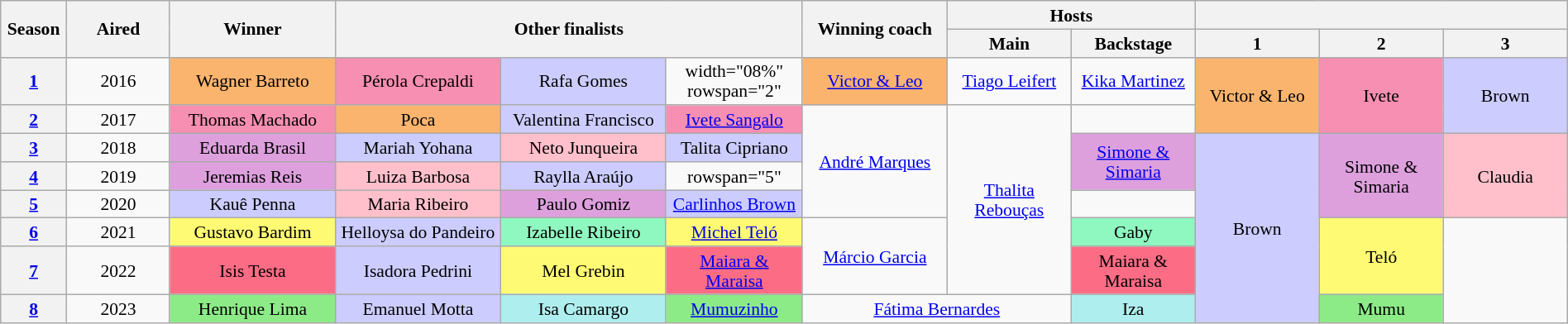<table class="wikitable" style="text-align:center; font-size:90%; line-height:16px; width:100%">
<tr>
<th rowspan="2" scope="col" width="01%">Season</th>
<th rowspan="2" scope="col" width="5%">Aired</th>
<th rowspan="2" scope="col" width="08%">Winner</th>
<th rowspan="2" colspan="3" width="22%">Other finalists</th>
<th rowspan="2" scope="col" width="07%">Winning coach</th>
<th colspan="2" scope="col" width="12%">Hosts</th>
<th colspan="3" scope="col" width="20%"></th>
</tr>
<tr>
<th width="06%">Main</th>
<th width="06%">Backstage</th>
<th width="06%">1</th>
<th width="06%">2</th>
<th width="06%">3</th>
</tr>
<tr>
<th scope="row"><a href='#'>1</a></th>
<td>2016</td>
<td bgcolor="#fbb46e">Wagner Barreto</td>
<td width="08%" bgcolor="#F78FB2">Pérola Crepaldi</td>
<td width="08%" bgcolor="#CCCCFF">Rafa Gomes</td>
<td>width="08%" rowspan="2" </td>
<td bgcolor="#fbb46e"><a href='#'>Victor & Leo</a></td>
<td><a href='#'>Tiago Leifert</a></td>
<td><a href='#'>Kika Martinez</a></td>
<td rowspan="2" bgcolor="#fbb46e">Victor & Leo</td>
<td rowspan="2" bgcolor="#F78FB2">Ivete</td>
<td rowspan="2" bgcolor="#CCCCFF">Brown</td>
</tr>
<tr>
<th scope="row"><a href='#'>2</a></th>
<td>2017</td>
<td bgcolor="#F78FB2">Thomas Machado</td>
<td bgcolor="#fbb46e"> Poca</td>
<td bgcolor="#CCCCFF">Valentina Francisco</td>
<td bgcolor="#F78FB2"><a href='#'>Ivete Sangalo</a></td>
<td rowspan="4"><a href='#'>André Marques</a></td>
<td rowspan="6"><a href='#'>Thalita Rebouças</a></td>
</tr>
<tr>
<th scope="row"><a href='#'>3</a></th>
<td>2018</td>
<td bgcolor="#DDA0DD">Eduarda Brasil</td>
<td bgcolor="#CCCCFF">Mariah Yohana</td>
<td bgcolor="pink">Neto Junqueira</td>
<td bgcolor="#CCCCFF">Talita Cipriano</td>
<td rowspan="2" bgcolor="#DDA0DD"><a href='#'>Simone & Simaria</a></td>
<td rowspan="6" bgcolor="#CCCCFF">Brown</td>
<td rowspan="3" bgcolor="#DDA0DD">Simone & Simaria</td>
<td rowspan="3" bgcolor="pink">Claudia</td>
</tr>
<tr>
<th scope="row"><a href='#'>4</a></th>
<td>2019</td>
<td bgcolor="#DDA0DD">Jeremias Reis</td>
<td bgcolor="pink">Luiza Barbosa</td>
<td bgcolor="#CCCCFF">Raylla Araújo</td>
<td>rowspan="5" </td>
</tr>
<tr>
<th scope="row"><a href='#'>5</a></th>
<td>2020</td>
<td bgcolor="#CCCCFF">Kauê Penna</td>
<td bgcolor="pink">Maria Ribeiro</td>
<td bgcolor="#DDA0DD">Paulo Gomiz</td>
<td bgcolor="#CCCCFF"><a href='#'>Carlinhos Brown</a></td>
</tr>
<tr>
<th scope="row"><a href='#'>6</a></th>
<td>2021</td>
<td bgcolor="#fffa73">Gustavo Bardim</td>
<td bgcolor="#CCCCFF">Helloysa do Pandeiro</td>
<td bgcolor="#8FF7C0">Izabelle Ribeiro</td>
<td bgcolor="#fffa73"><a href='#'>Michel Teló</a></td>
<td rowspan="2"><a href='#'>Márcio Garcia</a></td>
<td bgcolor="#8FF7C0">Gaby</td>
<td bgcolor="#fffa73" rowspan="2">Teló</td>
</tr>
<tr>
<th><a href='#'>7</a></th>
<td>2022</td>
<td bgcolor="#FC6C85">Isis Testa</td>
<td bgcolor="#CCCCFF">Isadora Pedrini</td>
<td bgcolor="#fffa73">Mel Grebin</td>
<td bgcolor="#FC6C85"><a href='#'>Maiara & Maraisa</a></td>
<td bgcolor="#FC6C85">Maiara & Maraisa</td>
</tr>
<tr>
<th><a href='#'>8</a></th>
<td>2023</td>
<td bgcolor="#8deb87">Henrique Lima</td>
<td bgcolor="#CCCCFF">Emanuel Motta</td>
<td bgcolor="#AFEEEE">Isa Camargo</td>
<td bgcolor="#8deb87"><a href='#'>Mumuzinho</a></td>
<td colspan="2"><a href='#'>Fátima Bernardes</a></td>
<td bgcolor="#AFEEEE">Iza</td>
<td bgcolor="#8deb87">Mumu</td>
</tr>
</table>
